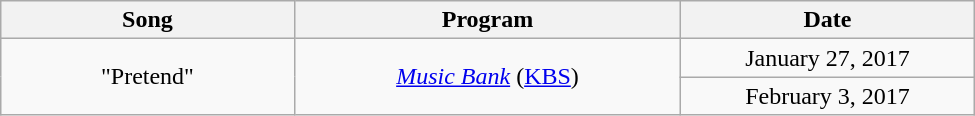<table class="wikitable" style="text-align:center; width:650px;">
<tr>
<th style="width:150px;">Song</th>
<th style="width:200px;">Program</th>
<th style="width:150px;">Date</th>
</tr>
<tr>
<td rowspan="2">"Pretend"</td>
<td rowspan="2"><em><a href='#'>Music Bank</a></em> (<a href='#'>KBS</a>)</td>
<td>January 27, 2017</td>
</tr>
<tr>
<td>February 3, 2017</td>
</tr>
</table>
